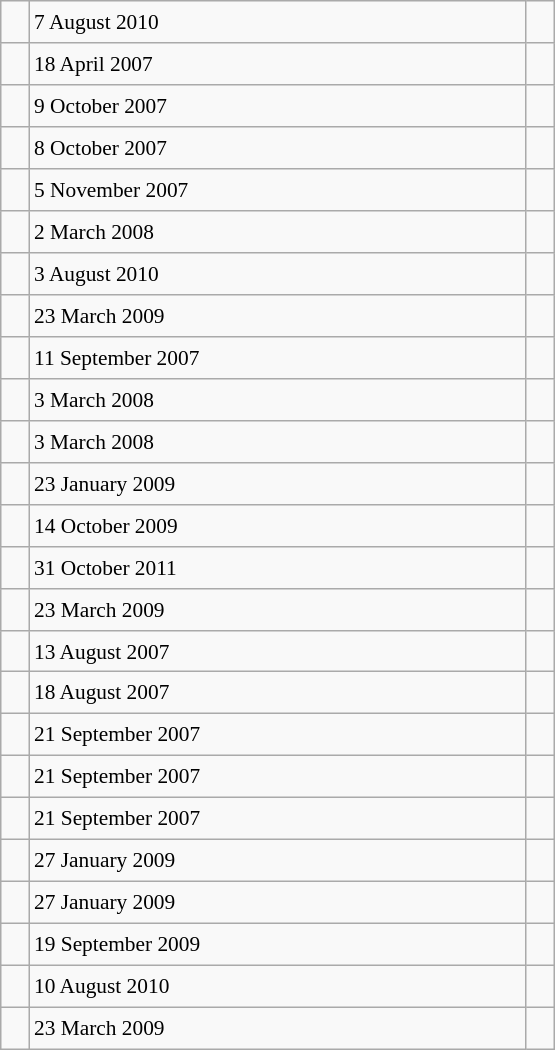<table class="wikitable" style="font-size: 89%; float: left; width: 26em; margin-right: 1em; height: 700px">
<tr>
<td></td>
<td>7 August 2010</td>
<td></td>
</tr>
<tr>
<td></td>
<td>18 April 2007</td>
<td></td>
</tr>
<tr>
<td></td>
<td>9 October 2007</td>
<td></td>
</tr>
<tr>
<td></td>
<td>8 October 2007</td>
<td></td>
</tr>
<tr>
<td></td>
<td>5 November 2007</td>
<td></td>
</tr>
<tr>
<td></td>
<td>2 March 2008</td>
<td></td>
</tr>
<tr>
<td></td>
<td>3 August 2010</td>
<td></td>
</tr>
<tr>
<td></td>
<td>23 March 2009</td>
<td></td>
</tr>
<tr>
<td></td>
<td>11 September 2007</td>
<td></td>
</tr>
<tr>
<td></td>
<td>3 March 2008</td>
<td></td>
</tr>
<tr>
<td></td>
<td>3 March 2008</td>
<td></td>
</tr>
<tr>
<td></td>
<td>23 January 2009</td>
<td></td>
</tr>
<tr>
<td></td>
<td>14 October 2009</td>
<td></td>
</tr>
<tr>
<td></td>
<td>31 October 2011</td>
<td></td>
</tr>
<tr>
<td></td>
<td>23 March 2009</td>
<td></td>
</tr>
<tr>
<td></td>
<td>13 August 2007</td>
<td></td>
</tr>
<tr>
<td></td>
<td>18 August 2007</td>
<td></td>
</tr>
<tr>
<td></td>
<td>21 September 2007</td>
<td></td>
</tr>
<tr>
<td></td>
<td>21 September 2007</td>
<td></td>
</tr>
<tr>
<td></td>
<td>21 September 2007</td>
<td></td>
</tr>
<tr>
<td></td>
<td>27 January 2009</td>
<td></td>
</tr>
<tr>
<td></td>
<td>27 January 2009</td>
<td></td>
</tr>
<tr>
<td></td>
<td>19 September 2009</td>
<td></td>
</tr>
<tr>
<td></td>
<td>10 August 2010</td>
<td></td>
</tr>
<tr>
<td></td>
<td>23 March 2009</td>
<td></td>
</tr>
</table>
